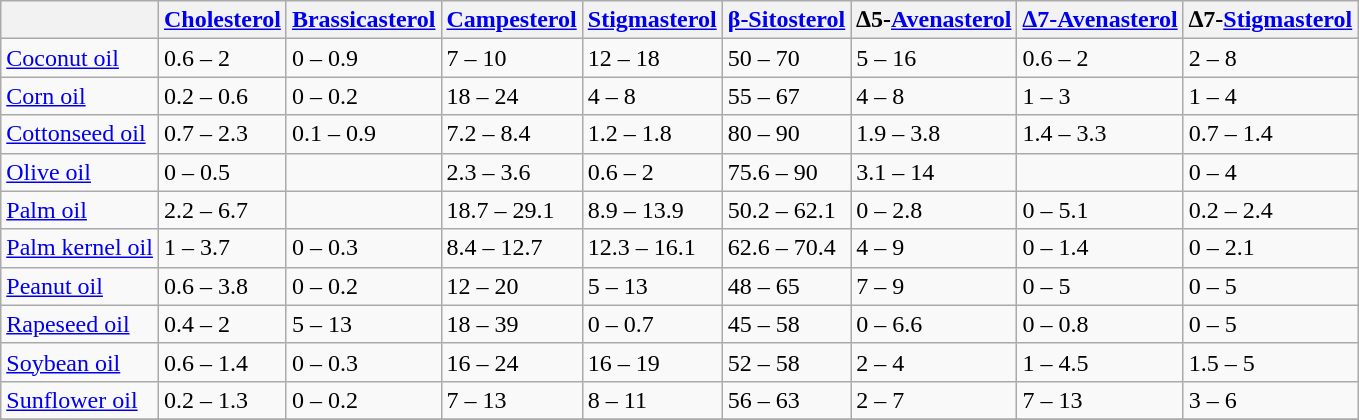<table class="wikitable">
<tr>
<th></th>
<th><a href='#'>Cholesterol</a></th>
<th><a href='#'>Brassicasterol</a></th>
<th><a href='#'>Campesterol</a></th>
<th><a href='#'>Stigmasterol</a></th>
<th><a href='#'>β-Sitosterol</a></th>
<th>∆5-<a href='#'>Avenasterol</a></th>
<th><a href='#'>∆7-Avenasterol</a></th>
<th>∆7-<a href='#'>Stigmasterol</a></th>
</tr>
<tr>
<td><a href='#'>Coconut oil</a></td>
<td>0.6 – 2</td>
<td>0 – 0.9</td>
<td>7 – 10</td>
<td>12 – 18</td>
<td>50 – 70</td>
<td>5 – 16</td>
<td>0.6 – 2</td>
<td>2 – 8</td>
</tr>
<tr>
<td><a href='#'>Corn oil</a></td>
<td>0.2 – 0.6</td>
<td>0 – 0.2</td>
<td>18 – 24</td>
<td>4 – 8</td>
<td>55 – 67</td>
<td>4 – 8</td>
<td>1 – 3</td>
<td>1 – 4</td>
</tr>
<tr>
<td><a href='#'>Cottonseed oil</a></td>
<td>0.7 – 2.3</td>
<td>0.1 – 0.9</td>
<td>7.2 – 8.4</td>
<td>1.2 – 1.8</td>
<td>80 – 90</td>
<td>1.9 – 3.8</td>
<td>1.4 – 3.3</td>
<td>0.7 – 1.4</td>
</tr>
<tr>
<td><a href='#'>Olive oil</a></td>
<td>0 – 0.5</td>
<td></td>
<td>2.3 – 3.6</td>
<td>0.6 – 2</td>
<td>75.6 – 90</td>
<td>3.1 – 14</td>
<td></td>
<td>0 – 4</td>
</tr>
<tr>
<td><a href='#'>Palm oil</a></td>
<td>2.2 – 6.7</td>
<td></td>
<td>18.7 – 29.1</td>
<td>8.9 – 13.9</td>
<td>50.2 – 62.1</td>
<td>0 – 2.8</td>
<td>0 – 5.1</td>
<td>0.2 – 2.4</td>
</tr>
<tr>
<td><a href='#'>Palm kernel oil</a></td>
<td>1 – 3.7</td>
<td>0 – 0.3</td>
<td>8.4 – 12.7</td>
<td>12.3 – 16.1</td>
<td>62.6 – 70.4</td>
<td>4 – 9</td>
<td>0 – 1.4</td>
<td>0 – 2.1</td>
</tr>
<tr>
<td><a href='#'>Peanut oil</a></td>
<td>0.6 – 3.8</td>
<td>0 – 0.2</td>
<td>12 – 20</td>
<td>5 – 13</td>
<td>48 – 65</td>
<td>7 – 9</td>
<td>0 – 5</td>
<td>0 – 5</td>
</tr>
<tr>
<td><a href='#'>Rapeseed oil</a></td>
<td>0.4 – 2</td>
<td>5 – 13</td>
<td>18 – 39</td>
<td>0 – 0.7</td>
<td>45 – 58</td>
<td>0 – 6.6</td>
<td>0 – 0.8</td>
<td>0 – 5</td>
</tr>
<tr>
<td><a href='#'>Soybean oil</a></td>
<td>0.6 – 1.4</td>
<td>0 – 0.3</td>
<td>16 – 24</td>
<td>16 – 19</td>
<td>52 – 58</td>
<td>2 – 4</td>
<td>1 – 4.5</td>
<td>1.5 – 5</td>
</tr>
<tr>
<td><a href='#'>Sunflower oil</a></td>
<td>0.2 – 1.3</td>
<td>0 – 0.2</td>
<td>7 – 13</td>
<td>8 – 11</td>
<td>56 – 63</td>
<td>2 – 7</td>
<td>7 – 13</td>
<td>3 – 6</td>
</tr>
<tr>
</tr>
</table>
